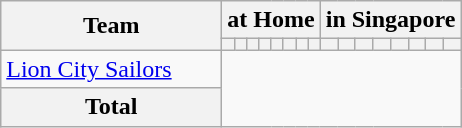<table class="wikitable plainrowheaders sortable">
<tr>
<th width=140px rowspan=2>Team</th>
<th colspan=8>at Home</th>
<th colspan=8>in Singapore</th>
</tr>
<tr>
<th></th>
<th></th>
<th></th>
<th></th>
<th></th>
<th></th>
<th></th>
<th></th>
<th></th>
<th></th>
<th></th>
<th></th>
<th></th>
<th></th>
<th></th>
<th></th>
</tr>
<tr>
<td><a href='#'>Lion City Sailors</a><br>
</td>
</tr>
<tr class="sortbottom">
<th>Total<br>
</th>
</tr>
</table>
